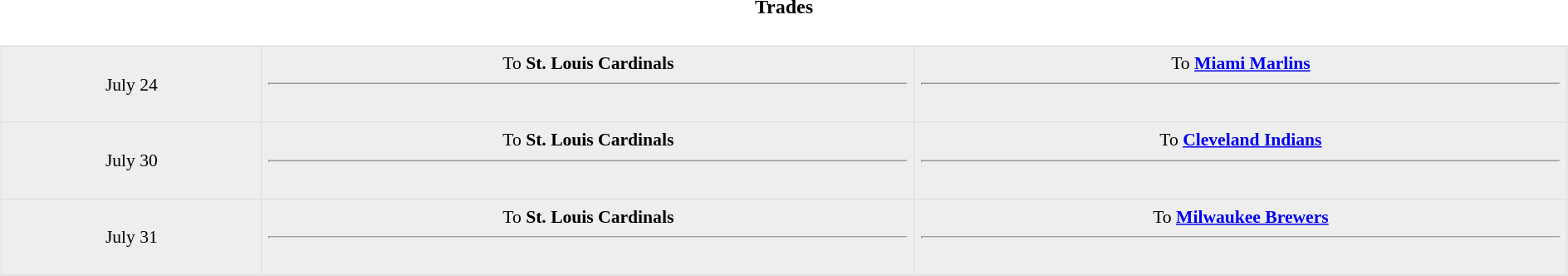<table class="toccolours collapsible collapsed" style="width:100%; background:inherit">
<tr>
<th>Trades</th>
</tr>
<tr>
<td><br><table border=1 style="border-collapse:collapse; font-size:90%; text-align: center; width: 100%" bordercolor="#DFDFDF"  cellpadding="5">
<tr bgcolor="#eeeeee">
<td style="width:12%">July 24</td>
<td style="width:30%" valign="top">To <strong>St. Louis Cardinals</strong><hr><br></td>
<td style="width:30%" valign="top">To <strong><a href='#'>Miami Marlins</a></strong><hr><br></td>
</tr>
<tr bgcolor="#eeeeee">
<td style="width:12%">July 30</td>
<td style="width:30%" valign="top">To <strong>St. Louis Cardinals</strong><hr><br></td>
<td style="width:30%" valign="top">To <strong><a href='#'>Cleveland Indians</a></strong><hr><br></td>
</tr>
<tr bgcolor="#eeeeee">
<td style="width:12%">July 31</td>
<td style="width:30%" valign="top">To <strong>St. Louis Cardinals</strong><hr><br></td>
<td style="width:30%" valign="top">To <strong><a href='#'>Milwaukee Brewers</a></strong><hr><br></td>
</tr>
<tr>
</tr>
</table>
</td>
</tr>
</table>
